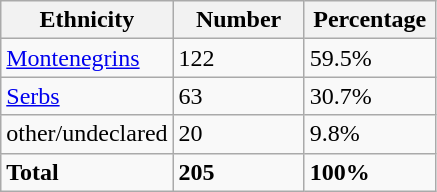<table class="wikitable">
<tr>
<th width="100px">Ethnicity</th>
<th width="80px">Number</th>
<th width="80px">Percentage</th>
</tr>
<tr>
<td><a href='#'>Montenegrins</a></td>
<td>122</td>
<td>59.5%</td>
</tr>
<tr>
<td><a href='#'>Serbs</a></td>
<td>63</td>
<td>30.7%</td>
</tr>
<tr>
<td>other/undeclared</td>
<td>20</td>
<td>9.8%</td>
</tr>
<tr>
<td><strong>Total</strong></td>
<td><strong>205</strong></td>
<td><strong>100%</strong></td>
</tr>
</table>
